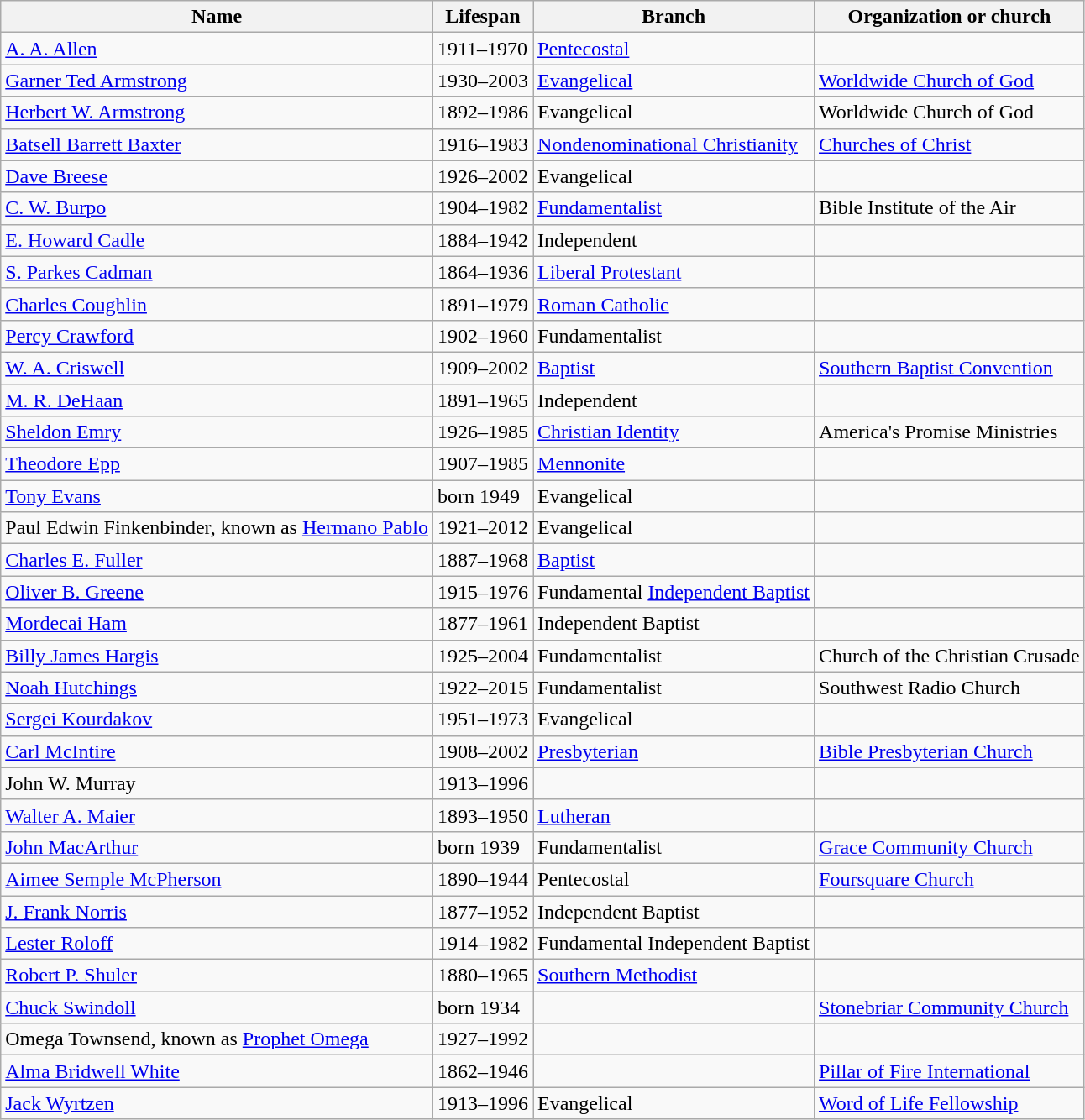<table class="wikitable">
<tr>
<th>Name</th>
<th>Lifespan</th>
<th>Branch</th>
<th>Organization or church</th>
</tr>
<tr>
<td><a href='#'>A. A. Allen</a></td>
<td>1911–1970</td>
<td><a href='#'>Pentecostal</a></td>
<td></td>
</tr>
<tr>
<td><a href='#'>Garner Ted Armstrong</a></td>
<td>1930–2003</td>
<td><a href='#'>Evangelical</a></td>
<td><a href='#'>Worldwide Church of God</a></td>
</tr>
<tr>
<td><a href='#'>Herbert W. Armstrong</a></td>
<td>1892–1986</td>
<td>Evangelical</td>
<td>Worldwide Church of God</td>
</tr>
<tr>
<td><a href='#'>Batsell Barrett Baxter</a></td>
<td>1916–1983</td>
<td><a href='#'>Nondenominational Christianity</a></td>
<td><a href='#'>Churches of Christ</a></td>
</tr>
<tr>
<td><a href='#'>Dave Breese</a></td>
<td>1926–2002</td>
<td>Evangelical</td>
<td></td>
</tr>
<tr>
<td><a href='#'>C. W. Burpo</a></td>
<td>1904–1982</td>
<td><a href='#'>Fundamentalist</a></td>
<td>Bible Institute of the Air</td>
</tr>
<tr>
<td><a href='#'>E. Howard Cadle</a></td>
<td>1884–1942</td>
<td>Independent</td>
<td></td>
</tr>
<tr>
<td><a href='#'>S. Parkes Cadman</a></td>
<td>1864–1936</td>
<td><a href='#'>Liberal Protestant</a></td>
<td></td>
</tr>
<tr>
<td><a href='#'>Charles Coughlin</a></td>
<td>1891–1979</td>
<td><a href='#'>Roman Catholic</a></td>
<td></td>
</tr>
<tr>
<td><a href='#'>Percy Crawford</a></td>
<td>1902–1960</td>
<td>Fundamentalist</td>
<td></td>
</tr>
<tr>
<td><a href='#'>W. A. Criswell</a></td>
<td>1909–2002</td>
<td><a href='#'>Baptist</a></td>
<td><a href='#'>Southern Baptist Convention</a></td>
</tr>
<tr>
<td><a href='#'>M. R. DeHaan</a></td>
<td>1891–1965</td>
<td>Independent</td>
<td></td>
</tr>
<tr>
<td><a href='#'>Sheldon Emry</a></td>
<td>1926–1985</td>
<td><a href='#'>Christian Identity</a></td>
<td>America's Promise Ministries</td>
</tr>
<tr>
<td><a href='#'>Theodore Epp</a></td>
<td>1907–1985</td>
<td><a href='#'>Mennonite</a></td>
<td></td>
</tr>
<tr>
<td><a href='#'>Tony Evans</a></td>
<td>born 1949</td>
<td>Evangelical</td>
<td></td>
</tr>
<tr>
<td>Paul Edwin Finkenbinder, known as <a href='#'>Hermano Pablo</a></td>
<td>1921–2012</td>
<td>Evangelical</td>
<td></td>
</tr>
<tr>
<td><a href='#'>Charles E. Fuller</a></td>
<td>1887–1968</td>
<td><a href='#'>Baptist</a></td>
<td></td>
</tr>
<tr>
<td><a href='#'>Oliver B. Greene</a></td>
<td>1915–1976</td>
<td>Fundamental <a href='#'>Independent Baptist</a></td>
<td></td>
</tr>
<tr>
<td><a href='#'>Mordecai Ham</a></td>
<td>1877–1961</td>
<td>Independent Baptist</td>
<td></td>
</tr>
<tr>
<td><a href='#'>Billy James Hargis</a></td>
<td>1925–2004</td>
<td>Fundamentalist</td>
<td>Church of the Christian Crusade</td>
</tr>
<tr>
<td><a href='#'>Noah Hutchings</a></td>
<td>1922–2015</td>
<td>Fundamentalist</td>
<td>Southwest Radio Church</td>
</tr>
<tr>
<td><a href='#'>Sergei Kourdakov</a></td>
<td>1951–1973</td>
<td>Evangelical</td>
<td></td>
</tr>
<tr>
<td><a href='#'>Carl McIntire</a></td>
<td>1908–2002</td>
<td><a href='#'>Presbyterian</a></td>
<td><a href='#'>Bible Presbyterian Church</a></td>
</tr>
<tr>
<td>John W. Murray</td>
<td>1913–1996</td>
<td></td>
<td></td>
</tr>
<tr>
<td><a href='#'>Walter A. Maier</a></td>
<td>1893–1950</td>
<td><a href='#'>Lutheran</a></td>
<td></td>
</tr>
<tr>
<td><a href='#'>John MacArthur</a></td>
<td>born 1939</td>
<td>Fundamentalist</td>
<td><a href='#'>Grace Community Church</a></td>
</tr>
<tr>
<td><a href='#'>Aimee Semple McPherson</a></td>
<td>1890–1944</td>
<td>Pentecostal</td>
<td><a href='#'>Foursquare Church</a></td>
</tr>
<tr>
<td><a href='#'>J. Frank Norris</a></td>
<td>1877–1952</td>
<td>Independent Baptist</td>
<td></td>
</tr>
<tr>
<td><a href='#'>Lester Roloff</a></td>
<td>1914–1982</td>
<td>Fundamental Independent Baptist</td>
<td></td>
</tr>
<tr>
<td><a href='#'>Robert P. Shuler</a></td>
<td>1880–1965</td>
<td><a href='#'>Southern Methodist</a></td>
<td></td>
</tr>
<tr>
<td><a href='#'>Chuck Swindoll</a></td>
<td>born 1934</td>
<td></td>
<td><a href='#'>Stonebriar Community Church</a></td>
</tr>
<tr>
<td>Omega Townsend, known as <a href='#'>Prophet Omega</a></td>
<td>1927–1992</td>
<td></td>
<td></td>
</tr>
<tr>
<td><a href='#'>Alma Bridwell White</a></td>
<td>1862–1946</td>
<td></td>
<td><a href='#'>Pillar of Fire International</a></td>
</tr>
<tr>
<td><a href='#'>Jack Wyrtzen</a></td>
<td>1913–1996</td>
<td>Evangelical</td>
<td><a href='#'>Word of Life Fellowship</a></td>
</tr>
</table>
